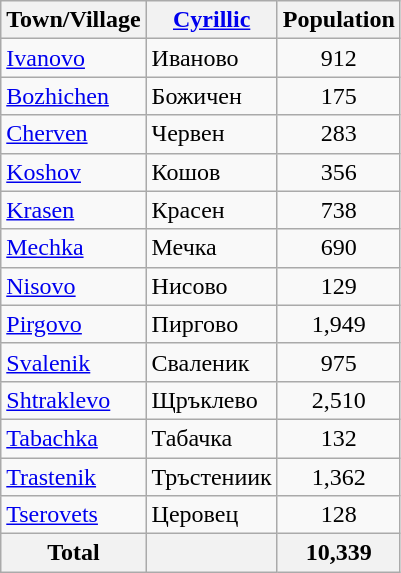<table class="wikitable sortable">
<tr>
<th>Town/Village</th>
<th><a href='#'>Cyrillic</a></th>
<th>Population<br></th>
</tr>
<tr>
<td><a href='#'>Ivanovo</a></td>
<td>Иваново</td>
<td align="center">912</td>
</tr>
<tr>
<td><a href='#'>Bozhichen</a></td>
<td>Божичен</td>
<td align="center">175</td>
</tr>
<tr>
<td><a href='#'>Cherven</a></td>
<td>Червен</td>
<td align="center">283</td>
</tr>
<tr>
<td><a href='#'>Koshov</a></td>
<td>Кошов</td>
<td align="center">356</td>
</tr>
<tr>
<td><a href='#'>Krasen</a></td>
<td>Красен</td>
<td align="center">738</td>
</tr>
<tr>
<td><a href='#'>Mechka</a></td>
<td>Мечка</td>
<td align="center">690</td>
</tr>
<tr>
<td><a href='#'>Nisovo</a></td>
<td>Нисово</td>
<td align="center">129</td>
</tr>
<tr>
<td><a href='#'>Pirgovo</a></td>
<td>Пиргово</td>
<td align="center">1,949</td>
</tr>
<tr>
<td><a href='#'>Svalenik</a></td>
<td>Сваленик</td>
<td align="center">975</td>
</tr>
<tr>
<td><a href='#'>Shtraklevo</a></td>
<td>Щръклево</td>
<td align="center">2,510</td>
</tr>
<tr>
<td><a href='#'>Tabachka</a></td>
<td>Табачка</td>
<td align="center">132</td>
</tr>
<tr>
<td><a href='#'>Trastenik</a></td>
<td>Тръстениик</td>
<td align="center">1,362</td>
</tr>
<tr>
<td><a href='#'>Tserovets</a></td>
<td>Церовец</td>
<td align="center">128</td>
</tr>
<tr>
<th>Total</th>
<th></th>
<th align="center">10,339</th>
</tr>
</table>
